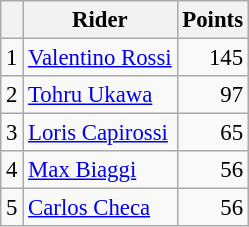<table class="wikitable" style="font-size: 95%;">
<tr>
<th></th>
<th>Rider</th>
<th>Points</th>
</tr>
<tr>
<td align=center>1</td>
<td> <a href='#'>Valentino Rossi</a></td>
<td align=right>145</td>
</tr>
<tr>
<td align=center>2</td>
<td> <a href='#'>Tohru Ukawa</a></td>
<td align=right>97</td>
</tr>
<tr>
<td align=center>3</td>
<td> <a href='#'>Loris Capirossi</a></td>
<td align=right>65</td>
</tr>
<tr>
<td align=center>4</td>
<td> <a href='#'>Max Biaggi</a></td>
<td align=right>56</td>
</tr>
<tr>
<td align=center>5</td>
<td> <a href='#'>Carlos Checa</a></td>
<td align=right>56</td>
</tr>
</table>
